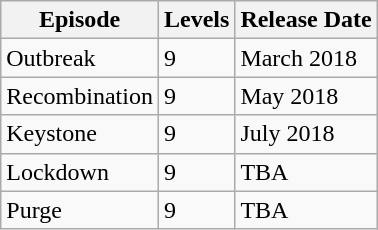<table class="wikitable">
<tr>
<th>Episode</th>
<th>Levels</th>
<th>Release Date</th>
</tr>
<tr>
<td>Outbreak</td>
<td>9</td>
<td>March 2018</td>
</tr>
<tr>
<td>Recombination</td>
<td>9</td>
<td>May 2018</td>
</tr>
<tr>
<td>Keystone</td>
<td>9</td>
<td>July 2018</td>
</tr>
<tr>
<td>Lockdown</td>
<td>9</td>
<td>TBA</td>
</tr>
<tr>
<td>Purge</td>
<td>9</td>
<td>TBA</td>
</tr>
</table>
